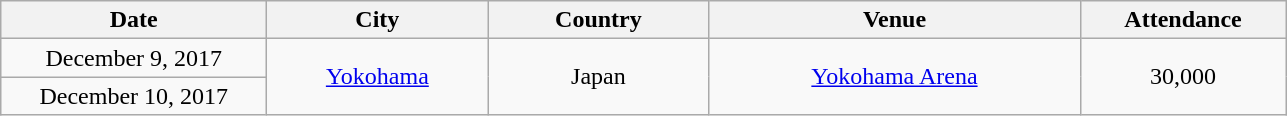<table class="wikitable" style="text-align:center;">
<tr>
<th width="170">Date</th>
<th width="140">City</th>
<th width="140">Country</th>
<th width="240">Venue</th>
<th width="130">Attendance</th>
</tr>
<tr>
<td>December 9, 2017</td>
<td rowspan="2"><a href='#'>Yokohama</a></td>
<td rowspan="2">Japan</td>
<td rowspan="2"><a href='#'>Yokohama Arena</a></td>
<td rowspan="2">30,000</td>
</tr>
<tr>
<td>December 10, 2017</td>
</tr>
</table>
